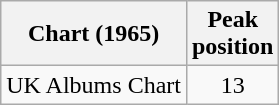<table class="wikitable" align=center>
<tr>
<th>Chart (1965)</th>
<th>Peak<br>position</th>
</tr>
<tr>
<td>UK Albums Chart</td>
<td align=center>13</td>
</tr>
</table>
